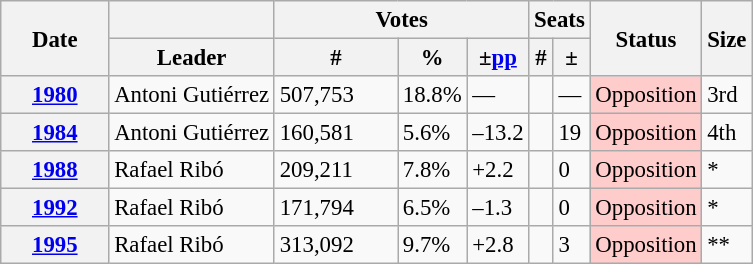<table class="wikitable" style="font-size:95%;">
<tr>
<th width="65" rowspan="2">Date</th>
<th></th>
<th colspan="3">Votes</th>
<th colspan="2">Seats</th>
<th rowspan="2">Status</th>
<th rowspan="2">Size</th>
</tr>
<tr>
<th>Leader</th>
<th width="75">#</th>
<th>%</th>
<th>±<a href='#'>pp</a></th>
<th>#</th>
<th>±</th>
</tr>
<tr>
<th><a href='#'>1980</a></th>
<td>Antoni Gutiérrez</td>
<td>507,753</td>
<td>18.8%</td>
<td>—</td>
<td style="text-align:center;"></td>
<td>—</td>
<td style="background-color:#fcc;">Opposition</td>
<td>3rd</td>
</tr>
<tr>
<th><a href='#'>1984</a></th>
<td>Antoni Gutiérrez</td>
<td>160,581</td>
<td>5.6%</td>
<td>–13.2</td>
<td style="text-align:center;"></td>
<td>19</td>
<td style="background-color:#fcc;">Opposition</td>
<td>4th</td>
</tr>
<tr>
<th><a href='#'>1988</a></th>
<td>Rafael Ribó</td>
<td>209,211</td>
<td>7.8%</td>
<td>+2.2</td>
<td style="text-align:center;"></td>
<td>0</td>
<td style="background-color:#fcc;">Opposition</td>
<td>*</td>
</tr>
<tr>
<th><a href='#'>1992</a></th>
<td>Rafael Ribó</td>
<td>171,794</td>
<td>6.5%</td>
<td>–1.3</td>
<td style="text-align:center;"></td>
<td>0</td>
<td style="background-color:#fcc;">Opposition</td>
<td>*</td>
</tr>
<tr>
<th><a href='#'>1995</a></th>
<td>Rafael Ribó</td>
<td>313,092</td>
<td>9.7%</td>
<td>+2.8</td>
<td style="text-align:center;"></td>
<td>3</td>
<td style="background-color:#fcc;">Opposition</td>
<td>**</td>
</tr>
</table>
